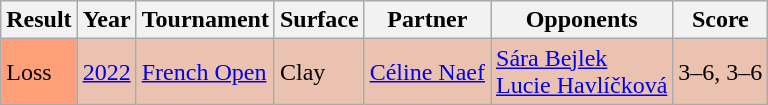<table class="wikitable">
<tr>
<th>Result</th>
<th>Year</th>
<th>Tournament</th>
<th>Surface</th>
<th>Partner</th>
<th>Opponents</th>
<th>Score</th>
</tr>
<tr bgcolor=ebc2af>
<td style="background:#ffa07a;">Loss</td>
<td><a href='#'>2022</a></td>
<td><a href='#'>French Open</a></td>
<td>Clay</td>
<td> <a href='#'>Céline Naef</a></td>
<td> <a href='#'>Sára Bejlek</a> <br>  <a href='#'>Lucie Havlíčková</a></td>
<td>3–6, 3–6</td>
</tr>
</table>
